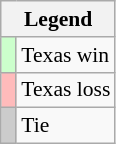<table class="wikitable" style="font-size:90%">
<tr>
<th colspan="2">Legend</th>
</tr>
<tr>
<td bgcolor="#ccffcc"> </td>
<td>Texas win</td>
</tr>
<tr>
<td bgcolor="#ffbbbb"> </td>
<td>Texas loss</td>
</tr>
<tr>
<td bgcolor="#cccccc"> </td>
<td>Tie</td>
</tr>
</table>
